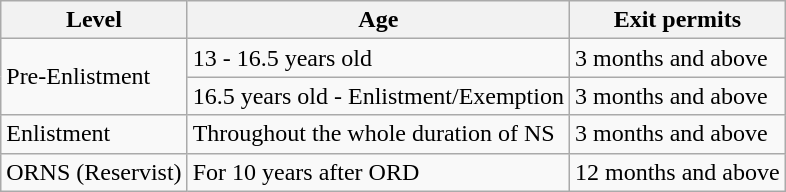<table class="wikitable">
<tr>
<th>Level</th>
<th>Age</th>
<th>Exit permits</th>
</tr>
<tr>
<td rowspan="2">Pre-Enlistment</td>
<td>13 - 16.5 years old</td>
<td>3 months and above</td>
</tr>
<tr>
<td>16.5 years old - Enlistment/Exemption</td>
<td>3 months and above</td>
</tr>
<tr>
<td>Enlistment</td>
<td>Throughout the whole duration of NS</td>
<td>3 months and above</td>
</tr>
<tr>
<td>ORNS (Reservist)</td>
<td>For 10 years after ORD</td>
<td>12 months and above</td>
</tr>
</table>
